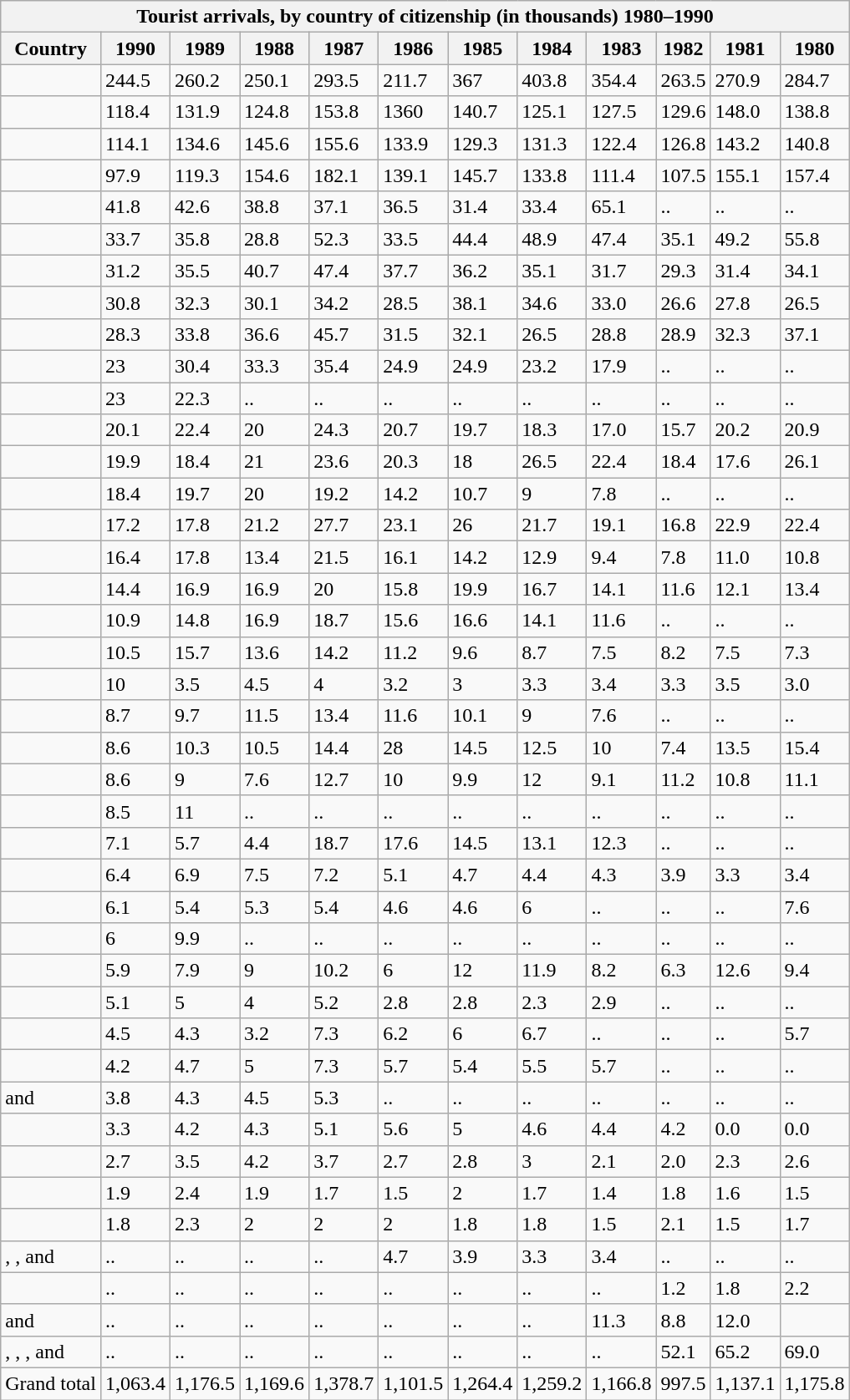<table class="wikitable sortable mw-collapsible mw-collapsed">
<tr>
<th colspan="12">Tourist arrivals, by country of citizenship (in thousands) 1980–1990</th>
</tr>
<tr>
<th>Country</th>
<th>1990</th>
<th>1989</th>
<th>1988</th>
<th>1987</th>
<th>1986</th>
<th>1985</th>
<th>1984</th>
<th>1983</th>
<th>1982</th>
<th>1981</th>
<th>1980</th>
</tr>
<tr>
<td></td>
<td> 244.5</td>
<td> 260.2</td>
<td> 250.1</td>
<td> 293.5</td>
<td> 211.7</td>
<td> 367</td>
<td> 403.8</td>
<td> 354.4</td>
<td> 263.5</td>
<td> 270.9</td>
<td>284.7</td>
</tr>
<tr>
<td></td>
<td> 118.4</td>
<td> 131.9</td>
<td> 124.8</td>
<td> 153.8</td>
<td> 1360</td>
<td> 140.7</td>
<td> 125.1</td>
<td> 127.5</td>
<td> 129.6</td>
<td> 148.0</td>
<td>138.8</td>
</tr>
<tr>
<td></td>
<td> 114.1</td>
<td> 134.6</td>
<td> 145.6</td>
<td> 155.6</td>
<td> 133.9</td>
<td> 129.3</td>
<td> 131.3</td>
<td> 122.4</td>
<td> 126.8</td>
<td> 143.2</td>
<td>140.8</td>
</tr>
<tr>
<td></td>
<td> 97.9</td>
<td> 119.3</td>
<td> 154.6</td>
<td> 182.1</td>
<td> 139.1</td>
<td> 145.7</td>
<td> 133.8</td>
<td> 111.4</td>
<td> 107.5</td>
<td> 155.1</td>
<td>157.4</td>
</tr>
<tr>
<td></td>
<td> 41.8</td>
<td> 42.6</td>
<td> 38.8</td>
<td> 37.1</td>
<td> 36.5</td>
<td> 31.4</td>
<td> 33.4</td>
<td>65.1</td>
<td>..</td>
<td>..</td>
<td>..</td>
</tr>
<tr>
<td></td>
<td> 33.7</td>
<td> 35.8</td>
<td> 28.8</td>
<td> 52.3</td>
<td> 33.5</td>
<td> 44.4</td>
<td> 48.9</td>
<td> 47.4</td>
<td> 35.1</td>
<td> 49.2</td>
<td>55.8</td>
</tr>
<tr>
<td></td>
<td> 31.2</td>
<td> 35.5</td>
<td> 40.7</td>
<td> 47.4</td>
<td> 37.7</td>
<td> 36.2</td>
<td> 35.1</td>
<td> 31.7</td>
<td> 29.3</td>
<td>31.4</td>
<td>34.1</td>
</tr>
<tr>
<td></td>
<td> 30.8</td>
<td> 32.3</td>
<td> 30.1</td>
<td> 34.2</td>
<td>28.5</td>
<td> 38.1</td>
<td> 34.6</td>
<td> 33.0</td>
<td> 26.6</td>
<td> 27.8</td>
<td>26.5</td>
</tr>
<tr>
<td></td>
<td> 28.3</td>
<td> 33.8</td>
<td> 36.6</td>
<td> 45.7</td>
<td> 31.5</td>
<td> 32.1</td>
<td> 26.5</td>
<td> 28.8</td>
<td> 28.9</td>
<td> 32.3</td>
<td>37.1</td>
</tr>
<tr>
<td></td>
<td> 23</td>
<td> 30.4</td>
<td> 33.3</td>
<td> 35.4</td>
<td>24.9</td>
<td>24.9</td>
<td> 23.2</td>
<td>17.9</td>
<td>..</td>
<td>..</td>
<td>..</td>
</tr>
<tr>
<td></td>
<td> 23</td>
<td>22.3</td>
<td>..</td>
<td>..</td>
<td>..</td>
<td>..</td>
<td>..</td>
<td>..</td>
<td>..</td>
<td>..</td>
<td>..</td>
</tr>
<tr>
<td></td>
<td> 20.1</td>
<td> 22.4</td>
<td> 20</td>
<td> 24.3</td>
<td>20.7</td>
<td> 19.7</td>
<td> 18.3</td>
<td> 17.0</td>
<td> 15.7</td>
<td> 20.2</td>
<td>20.9</td>
</tr>
<tr>
<td></td>
<td> 19.9</td>
<td> 18.4</td>
<td> 21</td>
<td> 23.6</td>
<td>20.3</td>
<td> 18</td>
<td> 26.5</td>
<td> 22.4</td>
<td> 18.4</td>
<td> 17.6</td>
<td>26.1</td>
</tr>
<tr>
<td></td>
<td> 18.4</td>
<td> 19.7</td>
<td> 20</td>
<td> 19.2</td>
<td> 14.2</td>
<td> 10.7</td>
<td> 9</td>
<td>7.8</td>
<td>..</td>
<td>..</td>
<td>..</td>
</tr>
<tr>
<td></td>
<td> 17.2</td>
<td> 17.8</td>
<td> 21.2</td>
<td> 27.7</td>
<td> 23.1</td>
<td> 26</td>
<td> 21.7</td>
<td> 19.1</td>
<td> 16.8</td>
<td> 22.9</td>
<td>22.4</td>
</tr>
<tr>
<td></td>
<td> 16.4</td>
<td> 17.8</td>
<td> 13.4</td>
<td> 21.5</td>
<td> 16.1</td>
<td> 14.2</td>
<td> 12.9</td>
<td> 9.4</td>
<td> 7.8</td>
<td> 11.0</td>
<td>10.8</td>
</tr>
<tr>
<td></td>
<td> 14.4</td>
<td>16.9</td>
<td> 16.9</td>
<td> 20</td>
<td> 15.8</td>
<td> 19.9</td>
<td> 16.7</td>
<td> 14.1</td>
<td> 11.6</td>
<td> 12.1</td>
<td>13.4</td>
</tr>
<tr>
<td></td>
<td> 10.9</td>
<td> 14.8</td>
<td> 16.9</td>
<td> 18.7</td>
<td> 15.6</td>
<td> 16.6</td>
<td> 14.1</td>
<td>11.6</td>
<td>..</td>
<td>..</td>
<td>..</td>
</tr>
<tr>
<td></td>
<td> 10.5</td>
<td> 15.7</td>
<td> 13.6</td>
<td> 14.2</td>
<td> 11.2</td>
<td> 9.6</td>
<td> 8.7</td>
<td> 7.5</td>
<td> 8.2</td>
<td> 7.5</td>
<td>7.3</td>
</tr>
<tr>
<td></td>
<td> 10</td>
<td> 3.5</td>
<td> 4.5</td>
<td> 4</td>
<td> 3.2</td>
<td> 3</td>
<td> 3.3</td>
<td> 3.4</td>
<td> 3.3</td>
<td> 3.5</td>
<td>3.0</td>
</tr>
<tr>
<td></td>
<td> 8.7</td>
<td> 9.7</td>
<td> 11.5</td>
<td> 13.4</td>
<td> 11.6</td>
<td> 10.1</td>
<td> 9</td>
<td>7.6</td>
<td>..</td>
<td>..</td>
<td>..</td>
</tr>
<tr>
<td></td>
<td> 8.6</td>
<td>10.3</td>
<td> 10.5</td>
<td> 14.4</td>
<td> 28</td>
<td> 14.5</td>
<td> 12.5</td>
<td> 10</td>
<td> 7.4</td>
<td> 13.5</td>
<td>15.4</td>
</tr>
<tr>
<td></td>
<td> 8.6</td>
<td> 9</td>
<td> 7.6</td>
<td> 12.7</td>
<td> 10</td>
<td> 9.9</td>
<td> 12</td>
<td> 9.1</td>
<td> 11.2</td>
<td> 10.8</td>
<td>11.1</td>
</tr>
<tr>
<td></td>
<td> 8.5</td>
<td>11</td>
<td>..</td>
<td>..</td>
<td>..</td>
<td>..</td>
<td>..</td>
<td>..</td>
<td>..</td>
<td>..</td>
<td>..</td>
</tr>
<tr>
<td></td>
<td> 7.1</td>
<td> 5.7</td>
<td> 4.4</td>
<td> 18.7</td>
<td> 17.6</td>
<td> 14.5</td>
<td> 13.1</td>
<td>12.3</td>
<td>..</td>
<td>..</td>
<td>..</td>
</tr>
<tr>
<td></td>
<td> 6.4</td>
<td> 6.9</td>
<td> 7.5</td>
<td> 7.2</td>
<td> 5.1</td>
<td> 4.7</td>
<td> 4.4</td>
<td> 4.3</td>
<td> 3.9</td>
<td> 3.3</td>
<td>3.4</td>
</tr>
<tr>
<td></td>
<td>6.1</td>
<td> 5.4</td>
<td> 5.3</td>
<td> 5.4</td>
<td>4.6</td>
<td> 4.6</td>
<td>6</td>
<td>..</td>
<td>..</td>
<td>..</td>
<td>7.6</td>
</tr>
<tr>
<td></td>
<td> 6</td>
<td>9.9</td>
<td>..</td>
<td>..</td>
<td>..</td>
<td>..</td>
<td>..</td>
<td>..</td>
<td>..</td>
<td>..</td>
<td>..</td>
</tr>
<tr>
<td></td>
<td> 5.9</td>
<td> 7.9</td>
<td> 9</td>
<td> 10.2</td>
<td> 6</td>
<td> 12</td>
<td> 11.9</td>
<td> 8.2</td>
<td> 6.3</td>
<td> 12.6</td>
<td>9.4</td>
</tr>
<tr>
<td></td>
<td> 5.1</td>
<td> 5</td>
<td> 4</td>
<td> 5.2</td>
<td>2.8</td>
<td> 2.8</td>
<td> 2.3</td>
<td>2.9</td>
<td>..</td>
<td>..</td>
<td>..</td>
</tr>
<tr>
<td></td>
<td>4.5</td>
<td> 4.3</td>
<td> 3.2</td>
<td> 7.3</td>
<td> 6.2</td>
<td> 6</td>
<td>6.7</td>
<td>..</td>
<td>..</td>
<td>..</td>
<td>5.7</td>
</tr>
<tr>
<td></td>
<td> 4.2</td>
<td> 4.7</td>
<td> 5</td>
<td> 7.3</td>
<td> 5.7</td>
<td> 5.4</td>
<td> 5.5</td>
<td>5.7</td>
<td>..</td>
<td>..</td>
<td>..</td>
</tr>
<tr>
<td> and </td>
<td> 3.8</td>
<td> 4.3</td>
<td> 4.5</td>
<td>5.3</td>
<td>..</td>
<td>..</td>
<td>..</td>
<td>..</td>
<td>..</td>
<td>..</td>
<td>..</td>
</tr>
<tr>
<td></td>
<td> 3.3</td>
<td> 4.2</td>
<td> 4.3</td>
<td> 5.1</td>
<td> 5.6</td>
<td> 5</td>
<td> 4.6</td>
<td> 4.4</td>
<td> 4.2</td>
<td>0.0</td>
<td>0.0</td>
</tr>
<tr>
<td></td>
<td> 2.7</td>
<td> 3.5</td>
<td> 4.2</td>
<td> 3.7</td>
<td> 2.7</td>
<td> 2.8</td>
<td> 3</td>
<td> 2.1</td>
<td> 2.0</td>
<td> 2.3</td>
<td>2.6</td>
</tr>
<tr>
<td></td>
<td> 1.9</td>
<td> 2.4</td>
<td> 1.9</td>
<td> 1.7</td>
<td> 1.5</td>
<td>2</td>
<td> 1.7</td>
<td> 1.4</td>
<td> 1.8</td>
<td> 1.6</td>
<td>1.5</td>
</tr>
<tr>
<td></td>
<td> 1.8</td>
<td> 2.3</td>
<td>2</td>
<td>2</td>
<td> 2</td>
<td>1.8</td>
<td> 1.8</td>
<td> 1.5</td>
<td> 2.1</td>
<td> 1.5</td>
<td>1.7</td>
</tr>
<tr>
<td>, , and </td>
<td>..</td>
<td>..</td>
<td>..</td>
<td>..</td>
<td> 4.7</td>
<td> 3.9</td>
<td> 3.3</td>
<td>3.4</td>
<td>..</td>
<td>..</td>
<td>..</td>
</tr>
<tr>
<td></td>
<td>..</td>
<td>..</td>
<td>..</td>
<td>..</td>
<td>..</td>
<td>..</td>
<td>..</td>
<td>..</td>
<td> 1.2</td>
<td> 1.8</td>
<td>2.2</td>
</tr>
<tr>
<td> and </td>
<td>..</td>
<td>..</td>
<td>..</td>
<td>..</td>
<td>..</td>
<td>..</td>
<td>..</td>
<td> 11.3</td>
<td> 8.8</td>
<td>12.0</td>
<td></td>
</tr>
<tr>
<td>, , , and </td>
<td>..</td>
<td>..</td>
<td>..</td>
<td>..</td>
<td>..</td>
<td>..</td>
<td>..</td>
<td>..</td>
<td> 52.1</td>
<td> 65.2</td>
<td>69.0</td>
</tr>
<tr>
<td>Grand total</td>
<td> 1,063.4</td>
<td> 1,176.5</td>
<td> 1,169.6</td>
<td> 1,378.7</td>
<td> 1,101.5</td>
<td> 1,264.4</td>
<td> 1,259.2</td>
<td> 1,166.8</td>
<td> 997.5</td>
<td> 1,137.1</td>
<td>1,175.8</td>
</tr>
</table>
